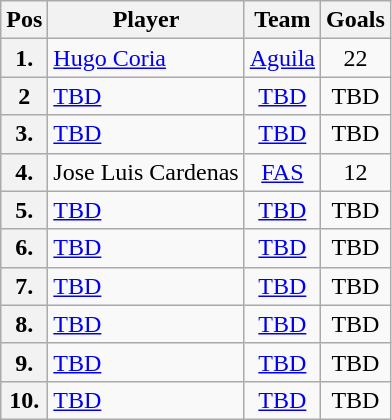<table class="wikitable">
<tr>
<th align="center">Pos</th>
<th align="center">Player</th>
<th align="center">Team</th>
<th align="center">Goals</th>
</tr>
<tr>
<th align="center">1.</th>
<td>  <a href='#'>Hugo Coria</a> </td>
<td align="center"><a href='#'>Aguila</a></td>
<td align="center">22</td>
</tr>
<tr>
<th align="center">2</th>
<td>  <a href='#'>TBD</a></td>
<td align="center"><a href='#'>TBD</a></td>
<td align="center">TBD</td>
</tr>
<tr>
<th align="center">3.</th>
<td>  <a href='#'>TBD</a></td>
<td align="center"><a href='#'>TBD</a></td>
<td align="center">TBD</td>
</tr>
<tr>
<th align="center">4.</th>
<td>  Jose Luis Cardenas</td>
<td align="center"><a href='#'>FAS</a></td>
<td align="center">12</td>
</tr>
<tr>
<th align="center">5.</th>
<td>  <a href='#'>TBD</a></td>
<td align="center"><a href='#'>TBD</a></td>
<td align="center">TBD</td>
</tr>
<tr>
<th align="center">6.</th>
<td>  <a href='#'>TBD</a></td>
<td align="center"><a href='#'>TBD</a></td>
<td align="center">TBD</td>
</tr>
<tr>
<th align="center">7.</th>
<td>  <a href='#'>TBD</a></td>
<td align="center"><a href='#'>TBD</a></td>
<td align="center">TBD</td>
</tr>
<tr>
<th align="center">8.</th>
<td>  <a href='#'>TBD</a></td>
<td align="center"><a href='#'>TBD</a></td>
<td align="center">TBD</td>
</tr>
<tr>
<th align="center">9.</th>
<td>  <a href='#'>TBD</a></td>
<td align="center"><a href='#'>TBD</a></td>
<td align="center">TBD</td>
</tr>
<tr>
<th align="center">10.</th>
<td>  <a href='#'>TBD</a></td>
<td align="center"><a href='#'>TBD</a></td>
<td align="center">TBD</td>
</tr>
</table>
